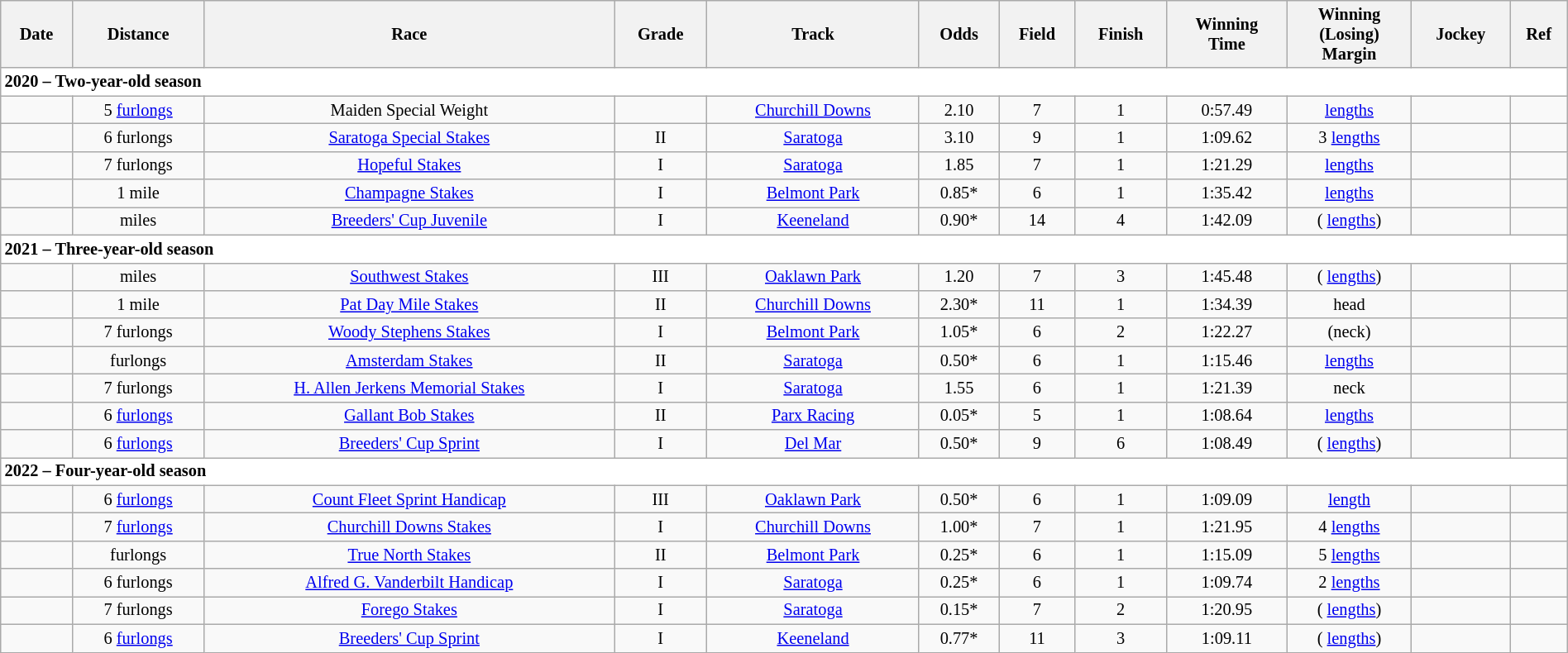<table class = "wikitable sortable" style="text-align:center; width:100%; font-size:85%">
<tr>
<th scope="col">Date</th>
<th scope="col">Distance</th>
<th scope="col">Race</th>
<th scope="col">Grade</th>
<th scope="col">Track</th>
<th scope="col">Odds</th>
<th scope="col">Field</th>
<th scope="col">Finish</th>
<th scope="col">Winning<br>Time</th>
<th scope="col">Winning<br>(Losing)<br>Margin</th>
<th scope="col">Jockey</th>
<th scope="col" class="unsortable">Ref</th>
</tr>
<tr style="background-color:white">
<td align="left" colspan=12><strong>2020 – Two-year-old season</strong></td>
</tr>
<tr>
<td></td>
<td> 5 <a href='#'>furlongs</a></td>
<td> Maiden Special Weight</td>
<td></td>
<td><a href='#'>Churchill Downs</a></td>
<td>2.10</td>
<td>7</td>
<td>1</td>
<td>0:57.49</td>
<td> <a href='#'>lengths</a></td>
<td></td>
<td></td>
</tr>
<tr>
<td></td>
<td> 6 furlongs</td>
<td><a href='#'>Saratoga Special Stakes</a></td>
<td>II</td>
<td><a href='#'>Saratoga</a></td>
<td>3.10</td>
<td>9</td>
<td>1</td>
<td>1:09.62</td>
<td> 3 <a href='#'>lengths</a></td>
<td></td>
<td></td>
</tr>
<tr>
<td></td>
<td> 7 furlongs</td>
<td><a href='#'>Hopeful Stakes</a></td>
<td>I</td>
<td><a href='#'>Saratoga</a></td>
<td>1.85</td>
<td>7</td>
<td>1</td>
<td>1:21.29</td>
<td> <a href='#'>lengths</a></td>
<td></td>
<td></td>
</tr>
<tr>
<td></td>
<td> 1 mile</td>
<td><a href='#'>Champagne Stakes</a></td>
<td>I</td>
<td><a href='#'>Belmont Park</a></td>
<td>0.85*</td>
<td>6</td>
<td>1</td>
<td>1:35.42</td>
<td> <a href='#'>lengths</a></td>
<td></td>
<td></td>
</tr>
<tr>
<td></td>
<td>  miles</td>
<td><a href='#'>Breeders' Cup Juvenile</a></td>
<td>I</td>
<td><a href='#'>Keeneland</a></td>
<td>0.90*</td>
<td>14</td>
<td>4</td>
<td>1:42.09</td>
<td>( <a href='#'>lengths</a>)</td>
<td></td>
<td></td>
</tr>
<tr style="background-color:white">
<td align="left" colspan=12><strong>2021 – Three-year-old season</strong></td>
</tr>
<tr>
<td></td>
<td>  miles</td>
<td><a href='#'>Southwest Stakes</a></td>
<td>III</td>
<td><a href='#'>Oaklawn Park</a></td>
<td>1.20</td>
<td>7</td>
<td>3</td>
<td>1:45.48</td>
<td>( <a href='#'>lengths</a>)</td>
<td></td>
<td></td>
</tr>
<tr>
<td></td>
<td> 1 mile</td>
<td><a href='#'>Pat Day Mile Stakes</a></td>
<td>II</td>
<td><a href='#'>Churchill Downs</a></td>
<td>2.30*</td>
<td>11</td>
<td>1</td>
<td>1:34.39</td>
<td> head</td>
<td></td>
<td></td>
</tr>
<tr>
<td></td>
<td> 7 furlongs</td>
<td><a href='#'>Woody Stephens Stakes</a></td>
<td>I</td>
<td><a href='#'>Belmont Park</a></td>
<td>1.05*</td>
<td>6</td>
<td>2</td>
<td>1:22.27</td>
<td> (neck)</td>
<td></td>
<td></td>
</tr>
<tr>
<td></td>
<td>  furlongs</td>
<td><a href='#'>Amsterdam Stakes</a></td>
<td>II</td>
<td><a href='#'>Saratoga</a></td>
<td>0.50*</td>
<td>6</td>
<td>1</td>
<td>1:15.46</td>
<td> <a href='#'>lengths</a></td>
<td></td>
<td></td>
</tr>
<tr>
<td></td>
<td> 7 furlongs</td>
<td><a href='#'>H. Allen Jerkens Memorial Stakes</a></td>
<td>I</td>
<td><a href='#'>Saratoga</a></td>
<td>1.55</td>
<td>6</td>
<td>1</td>
<td>1:21.39</td>
<td>  neck</td>
<td></td>
<td></td>
</tr>
<tr>
<td></td>
<td> 6 <a href='#'>furlongs</a></td>
<td><a href='#'>Gallant Bob Stakes</a></td>
<td>II</td>
<td><a href='#'>Parx Racing</a></td>
<td>0.05*</td>
<td>5</td>
<td>1</td>
<td>1:08.64</td>
<td> <a href='#'>lengths</a></td>
<td></td>
<td></td>
</tr>
<tr>
<td></td>
<td> 6 <a href='#'>furlongs</a></td>
<td><a href='#'>Breeders' Cup Sprint</a></td>
<td> I</td>
<td><a href='#'>Del Mar</a></td>
<td>0.50*</td>
<td>9</td>
<td>6</td>
<td>1:08.49</td>
<td>( <a href='#'>lengths</a>)</td>
<td></td>
<td></td>
</tr>
<tr style="background-color:white">
<td align="left" colspan=12><strong>2022 – Four-year-old season</strong></td>
</tr>
<tr>
<td></td>
<td> 6 <a href='#'>furlongs</a></td>
<td><a href='#'>Count Fleet Sprint Handicap</a></td>
<td>III</td>
<td><a href='#'>Oaklawn Park</a></td>
<td>0.50*</td>
<td>6</td>
<td>1</td>
<td>1:09.09</td>
<td> <a href='#'>length</a></td>
<td></td>
<td></td>
</tr>
<tr>
<td></td>
<td> 7 <a href='#'>furlongs</a></td>
<td><a href='#'>Churchill Downs Stakes</a></td>
<td>I</td>
<td><a href='#'>Churchill Downs</a></td>
<td>1.00*</td>
<td>7</td>
<td>1</td>
<td>1:21.95</td>
<td>4 <a href='#'>lengths</a></td>
<td></td>
<td></td>
</tr>
<tr>
<td></td>
<td>  furlongs</td>
<td><a href='#'>True North Stakes</a></td>
<td>II</td>
<td><a href='#'>Belmont Park</a></td>
<td>0.25*</td>
<td>6</td>
<td>1</td>
<td>1:15.09</td>
<td> 5 <a href='#'>lengths</a></td>
<td></td>
<td></td>
</tr>
<tr>
<td></td>
<td> 6 furlongs</td>
<td><a href='#'>Alfred G. Vanderbilt Handicap</a></td>
<td>I</td>
<td><a href='#'>Saratoga</a></td>
<td>0.25*</td>
<td>6</td>
<td>1</td>
<td>1:09.74</td>
<td> 2 <a href='#'>lengths</a></td>
<td></td>
<td></td>
</tr>
<tr>
<td></td>
<td> 7 furlongs</td>
<td><a href='#'>Forego Stakes</a></td>
<td>I</td>
<td><a href='#'>Saratoga</a></td>
<td>0.15*</td>
<td>7</td>
<td>2</td>
<td>1:20.95</td>
<td>( <a href='#'>lengths</a>)</td>
<td></td>
<td></td>
</tr>
<tr>
<td></td>
<td> 6 <a href='#'>furlongs</a></td>
<td><a href='#'>Breeders' Cup Sprint</a></td>
<td> I</td>
<td><a href='#'>Keeneland</a></td>
<td>0.77*</td>
<td>11</td>
<td>3</td>
<td>1:09.11</td>
<td>( <a href='#'>lengths</a>)</td>
<td></td>
<td></td>
</tr>
</table>
